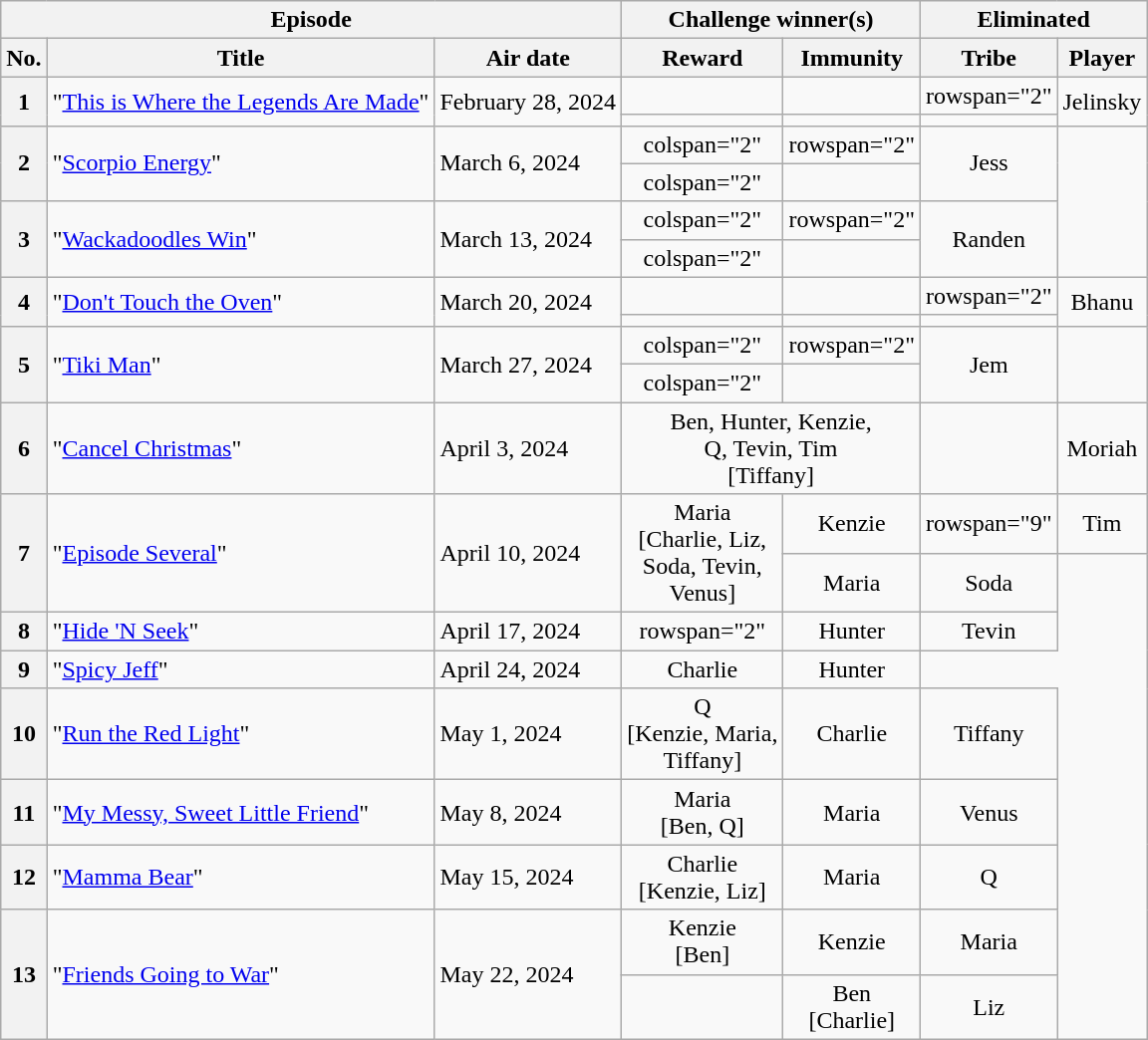<table class="wikitable unsortable" style="text-align:center;">
<tr>
<th colspan="3" scope="col">Episode</th>
<th colspan="2" scope="col">Challenge winner(s)</th>
<th colspan="2" scope="col">Eliminated</th>
</tr>
<tr>
<th scope="col">No.</th>
<th scope="col">Title</th>
<th scope="col">Air date</th>
<th scope="col">Reward</th>
<th scope="col">Immunity</th>
<th scope="col">Tribe</th>
<th scope="col">Player</th>
</tr>
<tr>
<th rowspan="2">1</th>
<td rowspan="2" align="left">"<a href='#'>This is Where the Legends Are Made</a>"</td>
<td rowspan="2" align="left">February 28, 2024</td>
<td></td>
<td></td>
<td>rowspan="2" </td>
<td rowspan="2">Jelinsky</td>
</tr>
<tr>
<td></td>
<td></td>
</tr>
<tr>
<th rowspan="2">2</th>
<td rowspan="2" align="left">"<a href='#'>Scorpio Energy</a>"</td>
<td rowspan="2" align="left">March 6, 2024</td>
<td>colspan="2" </td>
<td>rowspan="2" </td>
<td rowspan="2">Jess</td>
</tr>
<tr>
<td>colspan="2" </td>
</tr>
<tr>
<th rowspan="2">3</th>
<td rowspan="2" align="left">"<a href='#'>Wackadoodles Win</a>"</td>
<td rowspan="2" align="left">March 13, 2024</td>
<td>colspan="2" </td>
<td>rowspan="2" </td>
<td rowspan="2">Randen</td>
</tr>
<tr>
<td>colspan="2" </td>
</tr>
<tr>
<th rowspan="2">4</th>
<td rowspan="2" align="left">"<a href='#'>Don't Touch the Oven</a>"</td>
<td rowspan="2" align="left">March 20, 2024</td>
<td></td>
<td></td>
<td>rowspan="2" </td>
<td rowspan="2">Bhanu</td>
</tr>
<tr>
<td></td>
<td></td>
</tr>
<tr>
<th rowspan="2">5</th>
<td rowspan="2" align="left">"<a href='#'>Tiki Man</a>"</td>
<td rowspan="2" align="left">March 27, 2024</td>
<td>colspan="2" </td>
<td>rowspan="2" </td>
<td rowspan="2">Jem</td>
</tr>
<tr>
<td>colspan="2" </td>
</tr>
<tr>
<th>6</th>
<td align="left">"<a href='#'>Cancel Christmas</a>"</td>
<td align="left">April 3, 2024</td>
<td colspan="2">Ben, Hunter, Kenzie,<br>Q, Tevin, Tim<br>[Tiffany]</td>
<td></td>
<td>Moriah</td>
</tr>
<tr>
<th rowspan="2">7</th>
<td rowspan="2" align="left">"<a href='#'>Episode Several</a>"</td>
<td rowspan="2" align="left">April 10, 2024</td>
<td rowspan="2">Maria<br>[Charlie, Liz,<br>Soda, Tevin,<br>Venus]</td>
<td>Kenzie</td>
<td>rowspan="9" </td>
<td>Tim</td>
</tr>
<tr>
<td>Maria</td>
<td>Soda</td>
</tr>
<tr>
<th>8</th>
<td align="left">"<a href='#'>Hide 'N Seek</a>"</td>
<td align="left">April 17, 2024</td>
<td>rowspan="2" </td>
<td>Hunter</td>
<td>Tevin</td>
</tr>
<tr>
<th>9</th>
<td align="left">"<a href='#'>Spicy Jeff</a>"</td>
<td align="left">April 24, 2024</td>
<td>Charlie</td>
<td>Hunter</td>
</tr>
<tr>
<th>10</th>
<td align="left">"<a href='#'>Run the Red Light</a>"</td>
<td align="left">May 1, 2024</td>
<td>Q<br>[Kenzie, Maria,<br>Tiffany]</td>
<td>Charlie</td>
<td>Tiffany</td>
</tr>
<tr>
<th>11</th>
<td align="left">"<a href='#'>My Messy, Sweet Little Friend</a>"</td>
<td align="left">May 8, 2024</td>
<td>Maria<br>[Ben, Q]</td>
<td>Maria</td>
<td>Venus</td>
</tr>
<tr>
<th>12</th>
<td align="left">"<a href='#'>Mamma Bear</a>"</td>
<td align="left">May 15, 2024</td>
<td>Charlie<br>[Kenzie, Liz]</td>
<td>Maria</td>
<td>Q</td>
</tr>
<tr>
<th rowspan="2">13</th>
<td rowspan="2" style="text-align:left">"<a href='#'>Friends Going to War</a>"</td>
<td rowspan="2" style="text-align:left">May 22, 2024</td>
<td>Kenzie<br>[Ben]</td>
<td>Kenzie</td>
<td>Maria</td>
</tr>
<tr>
<td></td>
<td>Ben<br>[Charlie]</td>
<td>Liz</td>
</tr>
</table>
